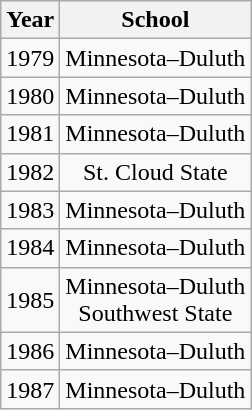<table class="wikitable" style="text-align:center">
<tr>
<th>Year</th>
<th>School</th>
</tr>
<tr>
<td>1979</td>
<td>Minnesota–Duluth</td>
</tr>
<tr>
<td>1980</td>
<td>Minnesota–Duluth</td>
</tr>
<tr>
<td>1981</td>
<td>Minnesota–Duluth</td>
</tr>
<tr>
<td>1982</td>
<td>St. Cloud State</td>
</tr>
<tr>
<td>1983</td>
<td>Minnesota–Duluth</td>
</tr>
<tr>
<td>1984</td>
<td>Minnesota–Duluth</td>
</tr>
<tr>
<td>1985</td>
<td>Minnesota–Duluth<br>Southwest State</td>
</tr>
<tr>
<td>1986</td>
<td>Minnesota–Duluth</td>
</tr>
<tr>
<td>1987</td>
<td>Minnesota–Duluth</td>
</tr>
</table>
